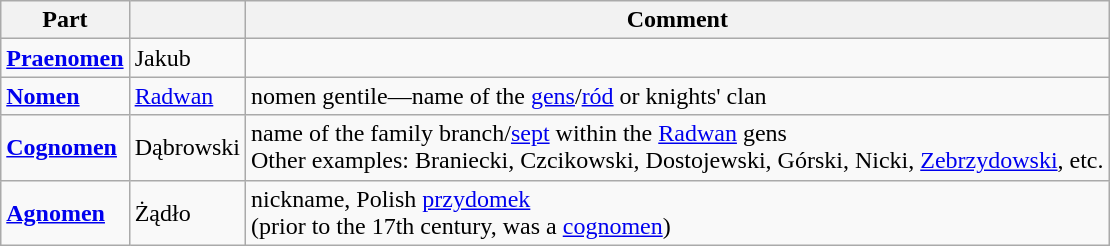<table class="wikitable">
<tr>
<th>Part</th>
<th></th>
<th>Comment</th>
</tr>
<tr>
<td><strong><a href='#'>Praenomen</a></strong></td>
<td>Jakub</td>
<td></td>
</tr>
<tr>
<td><strong><a href='#'>Nomen</a></strong></td>
<td><a href='#'>Radwan</a></td>
<td>nomen gentile—name of the <a href='#'>gens</a>/<a href='#'>ród</a> or knights' clan</td>
</tr>
<tr>
<td><strong><a href='#'>Cognomen</a></strong></td>
<td>Dąbrowski</td>
<td>name of the family branch/<a href='#'>sept</a> within the <a href='#'>Radwan</a> gens<br>Other examples: Braniecki, Czcikowski, Dostojewski, Górski, Nicki, <a href='#'>Zebrzydowski</a>, etc.</td>
</tr>
<tr>
<td><strong><a href='#'>Agnomen</a></strong></td>
<td>Żądło</td>
<td>nickname, Polish <a href='#'>przydomek</a><br>(prior to the 17th century, was a <a href='#'>cognomen</a>)</td>
</tr>
</table>
